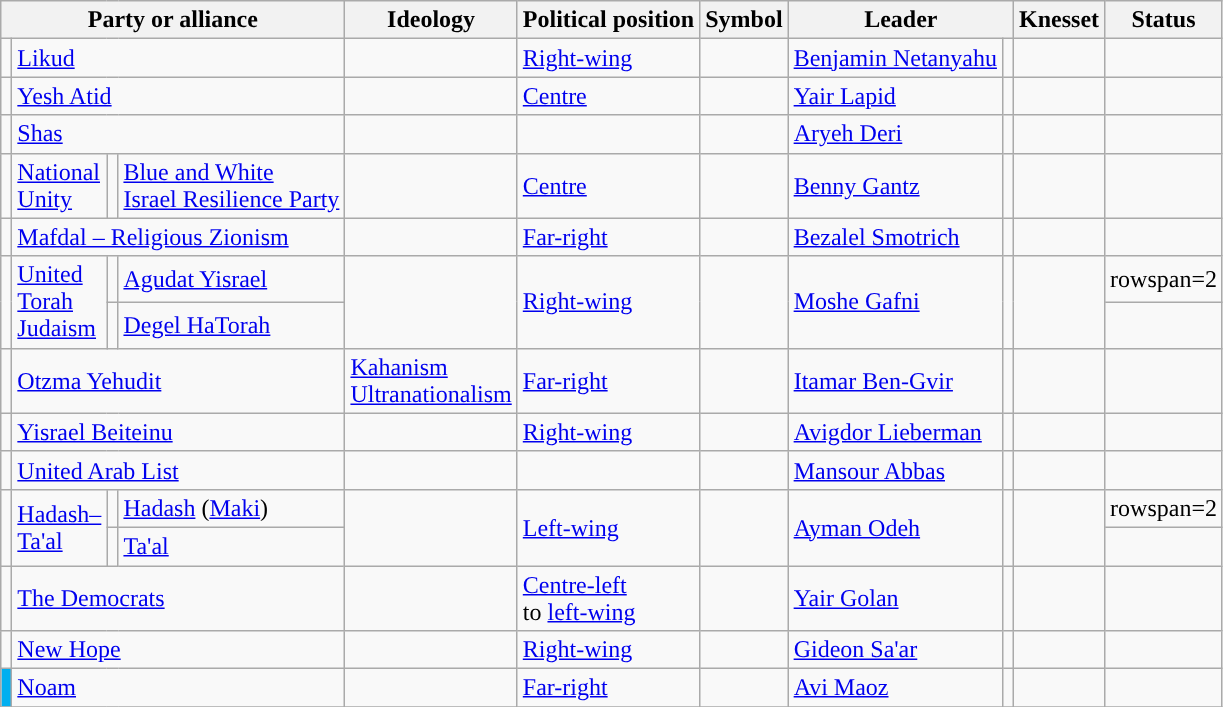<table class="wikitable">
<tr>
<th colspan=4>Party or alliance</th>
<th>Ideology</th>
<th>Political position</th>
<th>Symbol</th>
<th colspan=2>Leader</th>
<th>Knesset</th>
<th>Status</th>
</tr>
<tr>
<td style="background:"></td>
<td colspan=3><a href='#'>Likud</a></td>
<td></td>
<td><a href='#'>Right-wing</a></td>
<td align="center"><br></td>
<td><a href='#'>Benjamin Netanyahu</a></td>
<td></td>
<td></td>
<td></td>
</tr>
<tr>
<td style="background:"></td>
<td colspan=3><a href='#'>Yesh Atid</a></td>
<td></td>
<td><a href='#'>Centre</a></td>
<td style="text-align:center;"><br></td>
<td><a href='#'>Yair Lapid</a></td>
<td></td>
<td></td>
<td></td>
</tr>
<tr>
<td style="background:"></td>
<td colspan=3><a href='#'>Shas</a></td>
<td></td>
<td></td>
<td align="center"><br></td>
<td><a href='#'>Aryeh Deri</a></td>
<td></td>
<td></td>
<td></td>
</tr>
<tr>
<td rowspan="1" style="background:"></td>
<td><a href='#'>National<br>Unity</a></td>
<td style="background:"></td>
<td><a href='#'>Blue and White<br>Israel Resilience Party</a></td>
<td></td>
<td><a href='#'>Centre</a></td>
<td style="text-align:center;"><br></td>
<td><a href='#'>Benny Gantz</a></td>
<td></td>
<td></td>
<td></td>
</tr>
<tr>
<td style="background:"></td>
<td colspan=3><a href='#'>Mafdal – Religious Zionism</a></td>
<td></td>
<td><a href='#'>Far-right</a></td>
<td style="text-align:center;"><br></td>
<td><a href='#'>Bezalel Smotrich</a></td>
<td></td>
<td></td>
<td></td>
</tr>
<tr>
<td rowspan=2 style="background:"></td>
<td rowspan=2><a href='#'>United<br>Torah<br>Judaism</a></td>
<td style="background:"></td>
<td><a href='#'>Agudat Yisrael</a></td>
<td rowspan=2></td>
<td rowspan="2"><a href='#'>Right-wing</a></td>
<td rowspan="2" style="text-align:center;"><br></td>
<td rowspan=2><a href='#'>Moshe Gafni</a></td>
<td rowspan=2></td>
<td rowspan=2></td>
<td>rowspan=2 </td>
</tr>
<tr>
<td style="background:"></td>
<td><a href='#'>Degel HaTorah</a></td>
</tr>
<tr>
<td style="background:"></td>
<td colspan=3><a href='#'>Otzma Yehudit</a></td>
<td><a href='#'>Kahanism</a> <br><a href='#'>Ultranationalism</a><br></td>
<td><a href='#'>Far-right</a></td>
<td></td>
<td><a href='#'>Itamar Ben-Gvir</a></td>
<td></td>
<td></td>
<td></td>
</tr>
<tr>
<td style="background:"></td>
<td colspan=3><a href='#'>Yisrael Beiteinu</a></td>
<td></td>
<td><a href='#'>Right-wing</a></td>
<td style="text-align:center;"><br></td>
<td><a href='#'>Avigdor Lieberman</a></td>
<td></td>
<td></td>
<td></td>
</tr>
<tr>
<td style="background:"></td>
<td colspan=3><a href='#'>United Arab List</a></td>
<td></td>
<td></td>
<td style="text-align:center;"><br></td>
<td><a href='#'>Mansour Abbas</a></td>
<td></td>
<td></td>
<td></td>
</tr>
<tr>
<td rowspan=2 style="background:"></td>
<td rowspan=2><a href='#'>Hadash–<br>Ta'al</a></td>
<td style="background:"></td>
<td><a href='#'>Hadash</a> (<a href='#'>Maki</a>)</td>
<td rowspan=2></td>
<td rowspan="2"><a href='#'>Left-wing</a></td>
<td rowspan="2" style="text-align:center;"><br></td>
<td rowspan=2><a href='#'>Ayman Odeh</a></td>
<td rowspan=2></td>
<td rowspan=2></td>
<td>rowspan=2 </td>
</tr>
<tr>
<td style="background:"></td>
<td><a href='#'>Ta'al</a></td>
</tr>
<tr>
<td style="background:"></td>
<td colspan=3><a href='#'>The Democrats</a></td>
<td></td>
<td><a href='#'>Centre-left</a><br>to <a href='#'>left-wing</a></td>
<td style="text-align:center;"></td>
<td><a href='#'>Yair Golan</a></td>
<td></td>
<td></td>
<td></td>
</tr>
<tr>
<td style="background:"></td>
<td colspan=3><a href='#'>New Hope</a></td>
<td></td>
<td><a href='#'>Right-wing</a></td>
<td style="text-align:center;"><br></td>
<td><a href='#'>Gideon Sa'ar</a></td>
<td></td>
<td></td>
<td></td>
</tr>
<tr>
<td style="background:#01AFF0;"></td>
<td colspan=3><a href='#'>Noam</a></td>
<td></td>
<td><a href='#'>Far-right</a></td>
<td style="text-align:center;"></td>
<td><a href='#'>Avi Maoz</a></td>
<td></td>
<td></td>
<td></td>
</tr>
<tr>
</tr>
</table>
